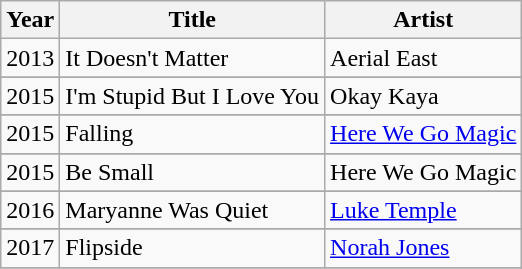<table class="wikitable">
<tr>
<th>Year</th>
<th>Title</th>
<th>Artist</th>
</tr>
<tr>
<td>2013</td>
<td>It Doesn't Matter</td>
<td>Aerial East</td>
</tr>
<tr>
</tr>
<tr>
<td>2015</td>
<td>I'm Stupid But I Love You</td>
<td>Okay Kaya</td>
</tr>
<tr>
</tr>
<tr>
<td>2015</td>
<td>Falling</td>
<td><a href='#'>Here We Go Magic</a></td>
</tr>
<tr>
</tr>
<tr>
<td>2015</td>
<td>Be Small</td>
<td>Here We Go Magic</td>
</tr>
<tr>
</tr>
<tr>
<td>2016</td>
<td>Maryanne Was Quiet</td>
<td><a href='#'>Luke Temple</a></td>
</tr>
<tr>
</tr>
<tr>
<td>2017</td>
<td>Flipside</td>
<td><a href='#'>Norah Jones</a></td>
</tr>
<tr>
</tr>
</table>
